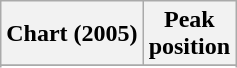<table class="wikitable plainrowheaders sortable">
<tr>
<th scope="col">Chart (2005)</th>
<th scope="col">Peak<br>position</th>
</tr>
<tr>
</tr>
<tr>
</tr>
</table>
